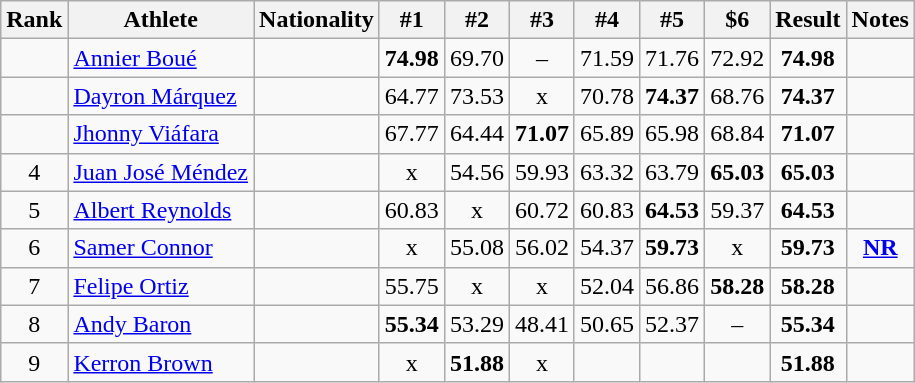<table class="wikitable sortable" style="text-align:center">
<tr>
<th>Rank</th>
<th>Athlete</th>
<th>Nationality</th>
<th>#1</th>
<th>#2</th>
<th>#3</th>
<th>#4</th>
<th>#5</th>
<th>$6</th>
<th>Result</th>
<th>Notes</th>
</tr>
<tr>
<td></td>
<td align="left"><a href='#'>Annier Boué</a></td>
<td align=left></td>
<td><strong>74.98</strong></td>
<td>69.70</td>
<td>–</td>
<td>71.59</td>
<td>71.76</td>
<td>72.92</td>
<td><strong>74.98</strong></td>
<td></td>
</tr>
<tr>
<td></td>
<td align="left"><a href='#'>Dayron Márquez</a></td>
<td align=left></td>
<td>64.77</td>
<td>73.53</td>
<td>x</td>
<td>70.78</td>
<td><strong>74.37</strong></td>
<td>68.76</td>
<td><strong>74.37</strong></td>
<td></td>
</tr>
<tr>
<td></td>
<td align="left"><a href='#'>Jhonny Viáfara</a></td>
<td align=left></td>
<td>67.77</td>
<td>64.44</td>
<td><strong>71.07</strong></td>
<td>65.89</td>
<td>65.98</td>
<td>68.84</td>
<td><strong>71.07</strong></td>
<td></td>
</tr>
<tr>
<td>4</td>
<td align="left"><a href='#'>Juan José Méndez</a></td>
<td align=left></td>
<td>x</td>
<td>54.56</td>
<td>59.93</td>
<td>63.32</td>
<td>63.79</td>
<td><strong>65.03</strong></td>
<td><strong>65.03</strong></td>
<td></td>
</tr>
<tr>
<td>5</td>
<td align="left"><a href='#'>Albert Reynolds</a></td>
<td align=left></td>
<td>60.83</td>
<td>x</td>
<td>60.72</td>
<td>60.83</td>
<td><strong>64.53</strong></td>
<td>59.37</td>
<td><strong>64.53</strong></td>
<td></td>
</tr>
<tr>
<td>6</td>
<td align="left"><a href='#'>Samer Connor</a></td>
<td align=left></td>
<td>x</td>
<td>55.08</td>
<td>56.02</td>
<td>54.37</td>
<td><strong>59.73</strong></td>
<td>x</td>
<td><strong>59.73</strong></td>
<td><strong><a href='#'>NR</a></strong></td>
</tr>
<tr>
<td>7</td>
<td align="left"><a href='#'>Felipe Ortiz</a></td>
<td align=left></td>
<td>55.75</td>
<td>x</td>
<td>x</td>
<td>52.04</td>
<td>56.86</td>
<td><strong>58.28</strong></td>
<td><strong>58.28</strong></td>
<td></td>
</tr>
<tr>
<td>8</td>
<td align="left"><a href='#'>Andy Baron</a></td>
<td align=left></td>
<td><strong>55.34</strong></td>
<td>53.29</td>
<td>48.41</td>
<td>50.65</td>
<td>52.37</td>
<td>–</td>
<td><strong>55.34</strong></td>
<td></td>
</tr>
<tr>
<td>9</td>
<td align="left"><a href='#'>Kerron Brown</a></td>
<td align=left></td>
<td>x</td>
<td><strong>51.88</strong></td>
<td>x</td>
<td></td>
<td></td>
<td></td>
<td><strong>51.88</strong></td>
<td></td>
</tr>
</table>
